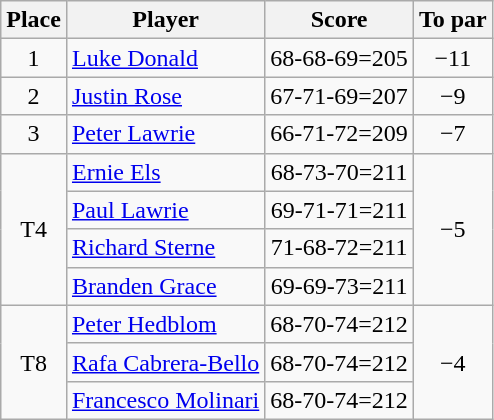<table class="wikitable">
<tr>
<th>Place</th>
<th>Player</th>
<th>Score</th>
<th>To par</th>
</tr>
<tr>
<td align=center>1</td>
<td> <a href='#'>Luke Donald</a></td>
<td align=center>68-68-69=205</td>
<td align=center>−11</td>
</tr>
<tr>
<td align=center>2</td>
<td> <a href='#'>Justin Rose</a></td>
<td align=center>67-71-69=207</td>
<td align=center>−9</td>
</tr>
<tr>
<td align=center>3</td>
<td> <a href='#'>Peter Lawrie</a></td>
<td align=center>66-71-72=209</td>
<td align=center>−7</td>
</tr>
<tr>
<td rowspan="4" align=center>T4</td>
<td> <a href='#'>Ernie Els</a></td>
<td align=center>68-73-70=211</td>
<td rowspan="4" align=center>−5</td>
</tr>
<tr>
<td> <a href='#'>Paul Lawrie</a></td>
<td align=center>69-71-71=211</td>
</tr>
<tr>
<td> <a href='#'>Richard Sterne</a></td>
<td align=center>71-68-72=211</td>
</tr>
<tr>
<td> <a href='#'>Branden Grace</a></td>
<td align=center>69-69-73=211</td>
</tr>
<tr>
<td rowspan="3" align=center>T8</td>
<td> <a href='#'>Peter Hedblom</a></td>
<td align=center>68-70-74=212</td>
<td rowspan="3" align=center>−4</td>
</tr>
<tr>
<td> <a href='#'>Rafa Cabrera-Bello</a></td>
<td align=center>68-70-74=212</td>
</tr>
<tr>
<td> <a href='#'>Francesco Molinari</a></td>
<td align=center>68-70-74=212</td>
</tr>
</table>
